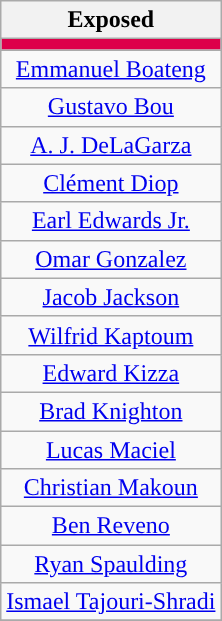<table class="wikitable" style="text-align:center">
<tr>
<th>Exposed</th>
</tr>
<tr>
<td style="background: #DD004A"></td>
</tr>
<tr>
<td><a href='#'>Emmanuel Boateng</a></td>
</tr>
<tr>
<td><a href='#'>Gustavo Bou</a></td>
</tr>
<tr>
<td><a href='#'>A. J. DeLaGarza</a></td>
</tr>
<tr>
<td><a href='#'>Clément Diop</a></td>
</tr>
<tr>
<td><a href='#'>Earl Edwards Jr.</a></td>
</tr>
<tr>
<td><a href='#'>Omar Gonzalez</a></td>
</tr>
<tr>
<td><a href='#'>Jacob Jackson</a></td>
</tr>
<tr>
<td><a href='#'>Wilfrid Kaptoum</a></td>
</tr>
<tr>
<td><a href='#'>Edward Kizza</a></td>
</tr>
<tr>
<td><a href='#'>Brad Knighton</a></td>
</tr>
<tr>
<td><a href='#'>Lucas Maciel</a></td>
</tr>
<tr>
<td><a href='#'>Christian Makoun</a></td>
</tr>
<tr>
<td><a href='#'>Ben Reveno</a></td>
</tr>
<tr>
<td><a href='#'>Ryan Spaulding</a></td>
</tr>
<tr>
<td><a href='#'>Ismael Tajouri-Shradi</a></td>
</tr>
<tr>
</tr>
</table>
